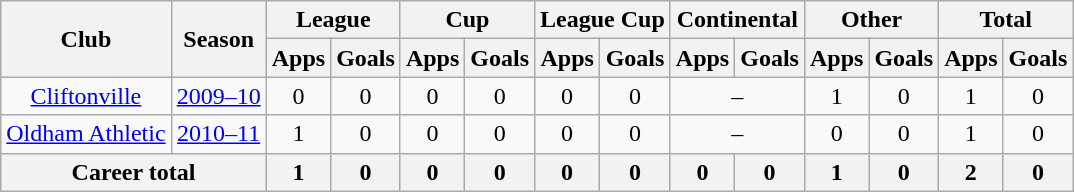<table class="wikitable" style="text-align:center">
<tr>
<th rowspan="2">Club</th>
<th rowspan="2">Season</th>
<th colspan="2">League</th>
<th colspan="2">Cup</th>
<th colspan="2">League Cup</th>
<th colspan="2">Continental</th>
<th colspan="2">Other</th>
<th colspan="2">Total</th>
</tr>
<tr>
<th>Apps</th>
<th>Goals</th>
<th>Apps</th>
<th>Goals</th>
<th>Apps</th>
<th>Goals</th>
<th>Apps</th>
<th>Goals</th>
<th>Apps</th>
<th>Goals</th>
<th>Apps</th>
<th>Goals</th>
</tr>
<tr>
<td><a href='#'>Cliftonville</a></td>
<td><a href='#'>2009–10</a></td>
<td>0</td>
<td>0</td>
<td>0</td>
<td>0</td>
<td>0</td>
<td>0</td>
<td colspan="2">–</td>
<td>1</td>
<td>0</td>
<td>1</td>
<td>0</td>
</tr>
<tr>
<td><a href='#'>Oldham Athletic</a></td>
<td><a href='#'>2010–11</a></td>
<td>1</td>
<td>0</td>
<td>0</td>
<td>0</td>
<td>0</td>
<td>0</td>
<td colspan="2">–</td>
<td>0</td>
<td>0</td>
<td>1</td>
<td>0</td>
</tr>
<tr>
<th colspan="2">Career total</th>
<th>1</th>
<th>0</th>
<th>0</th>
<th>0</th>
<th>0</th>
<th>0</th>
<th>0</th>
<th>0</th>
<th>1</th>
<th>0</th>
<th>2</th>
<th>0</th>
</tr>
</table>
